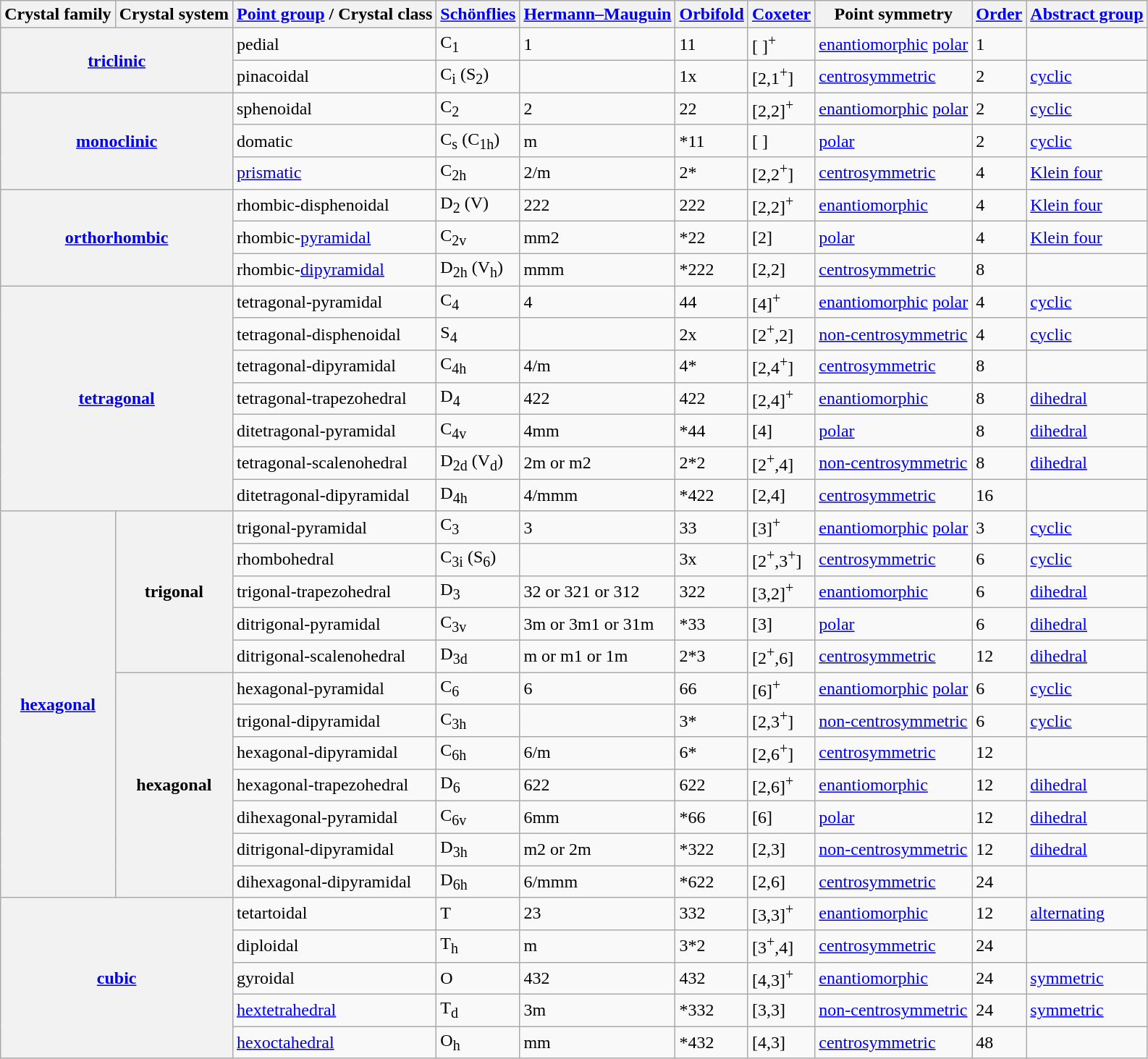<table class=wikitable>
<tr>
<th>Crystal family</th>
<th>Crystal system</th>
<th><a href='#'>Point group</a> / Crystal class</th>
<th><a href='#'>Schönflies</a></th>
<th><a href='#'>Hermann–Mauguin</a></th>
<th><a href='#'>Orbifold</a></th>
<th><a href='#'>Coxeter</a></th>
<th>Point symmetry</th>
<th><a href='#'>Order</a></th>
<th><a href='#'>Abstract group</a></th>
</tr>
<tr>
<th rowspan=2 colspan=2><a href='#'>triclinic</a></th>
<td>pedial</td>
<td>C<sub>1</sub></td>
<td>1</td>
<td>11</td>
<td>[ ]<sup>+</sup></td>
<td><a href='#'>enantiomorphic</a> <a href='#'>polar</a></td>
<td>1</td>
<td></td>
</tr>
<tr>
<td>pinacoidal</td>
<td>C<sub>i</sub> (S<sub>2</sub>)</td>
<td></td>
<td>1x</td>
<td>[2,1<sup>+</sup>]</td>
<td><a href='#'>centrosymmetric</a></td>
<td>2</td>
<td><a href='#'>cyclic</a></td>
</tr>
<tr>
<th rowspan=3 colspan=2><a href='#'>monoclinic</a></th>
<td>sphenoidal</td>
<td>C<sub>2</sub></td>
<td>2</td>
<td>22</td>
<td>[2,2]<sup>+</sup></td>
<td><a href='#'>enantiomorphic</a> <a href='#'>polar</a></td>
<td>2</td>
<td><a href='#'>cyclic</a></td>
</tr>
<tr>
<td>domatic</td>
<td>C<sub>s</sub> (C<sub>1h</sub>)</td>
<td>m</td>
<td>*11</td>
<td>[ ]</td>
<td><a href='#'>polar</a></td>
<td>2</td>
<td><a href='#'>cyclic</a></td>
</tr>
<tr>
<td><a href='#'>prismatic</a></td>
<td>C<sub>2h</sub></td>
<td>2/m</td>
<td>2*</td>
<td>[2,2<sup>+</sup>]</td>
<td><a href='#'>centrosymmetric</a></td>
<td>4</td>
<td><a href='#'>Klein four</a></td>
</tr>
<tr>
<th rowspan=3 colspan=2><a href='#'>orthorhombic</a></th>
<td>rhombic-disphenoidal</td>
<td>D<sub>2</sub> (V)</td>
<td>222</td>
<td>222</td>
<td>[2,2]<sup>+</sup></td>
<td><a href='#'>enantiomorphic</a></td>
<td>4</td>
<td><a href='#'>Klein four</a></td>
</tr>
<tr>
<td>rhombic-<a href='#'>pyramidal</a></td>
<td>C<sub>2v</sub></td>
<td>mm2</td>
<td>*22</td>
<td>[2]</td>
<td><a href='#'>polar</a></td>
<td>4</td>
<td><a href='#'>Klein four</a></td>
</tr>
<tr>
<td>rhombic-<a href='#'>dipyramidal</a></td>
<td>D<sub>2h</sub> (V<sub>h</sub>)</td>
<td>mmm</td>
<td>*222</td>
<td>[2,2]</td>
<td><a href='#'>centrosymmetric</a></td>
<td>8</td>
<td></td>
</tr>
<tr>
<th rowspan=7 colspan=2><a href='#'>tetragonal</a></th>
<td>tetragonal-pyramidal</td>
<td>C<sub>4</sub></td>
<td>4</td>
<td>44</td>
<td>[4]<sup>+</sup></td>
<td><a href='#'>enantiomorphic</a> <a href='#'>polar</a></td>
<td>4</td>
<td><a href='#'>cyclic</a></td>
</tr>
<tr>
<td>tetragonal-disphenoidal</td>
<td>S<sub>4</sub></td>
<td></td>
<td>2x</td>
<td>[2<sup>+</sup>,2]</td>
<td><a href='#'>non-centrosymmetric</a></td>
<td>4</td>
<td><a href='#'>cyclic</a></td>
</tr>
<tr>
<td>tetragonal-dipyramidal</td>
<td>C<sub>4h</sub></td>
<td>4/m</td>
<td>4*</td>
<td>[2,4<sup>+</sup>]</td>
<td><a href='#'>centrosymmetric</a></td>
<td>8</td>
<td></td>
</tr>
<tr>
<td>tetragonal-trapezohedral</td>
<td>D<sub>4</sub></td>
<td>422</td>
<td>422</td>
<td>[2,4]<sup>+</sup></td>
<td><a href='#'>enantiomorphic</a></td>
<td>8</td>
<td><a href='#'>dihedral</a></td>
</tr>
<tr>
<td>ditetragonal-pyramidal</td>
<td>C<sub>4v</sub></td>
<td>4mm</td>
<td>*44</td>
<td>[4]</td>
<td><a href='#'>polar</a></td>
<td>8</td>
<td><a href='#'>dihedral</a></td>
</tr>
<tr>
<td>tetragonal-scalenohedral</td>
<td>D<sub>2d</sub> (V<sub>d</sub>)</td>
<td>2m or m2</td>
<td>2*2</td>
<td>[2<sup>+</sup>,4]</td>
<td><a href='#'>non-centrosymmetric</a></td>
<td>8</td>
<td><a href='#'>dihedral</a></td>
</tr>
<tr>
<td>ditetragonal-dipyramidal</td>
<td>D<sub>4h</sub></td>
<td>4/mmm</td>
<td>*422</td>
<td>[2,4]</td>
<td><a href='#'>centrosymmetric</a></td>
<td>16</td>
<td></td>
</tr>
<tr>
<th rowspan=12><a href='#'>hexagonal</a></th>
<th rowspan=5>trigonal</th>
<td>trigonal-pyramidal</td>
<td>C<sub>3</sub></td>
<td>3</td>
<td>33</td>
<td>[3]<sup>+</sup></td>
<td><a href='#'>enantiomorphic</a> <a href='#'>polar</a></td>
<td>3</td>
<td><a href='#'>cyclic</a></td>
</tr>
<tr>
<td>rhombohedral</td>
<td>C<sub>3i</sub> (S<sub>6</sub>)</td>
<td></td>
<td>3x</td>
<td>[2<sup>+</sup>,3<sup>+</sup>]</td>
<td><a href='#'>centrosymmetric</a></td>
<td>6</td>
<td><a href='#'>cyclic</a></td>
</tr>
<tr>
<td>trigonal-trapezohedral</td>
<td>D<sub>3</sub></td>
<td>32 or 321 or 312</td>
<td>322</td>
<td>[3,2]<sup>+</sup></td>
<td><a href='#'>enantiomorphic</a></td>
<td>6</td>
<td><a href='#'>dihedral</a></td>
</tr>
<tr>
<td>ditrigonal-pyramidal</td>
<td>C<sub>3v</sub></td>
<td>3m or 3m1 or 31m</td>
<td>*33</td>
<td>[3]</td>
<td><a href='#'>polar</a></td>
<td>6</td>
<td><a href='#'>dihedral</a></td>
</tr>
<tr>
<td>ditrigonal-scalenohedral</td>
<td>D<sub>3d</sub></td>
<td>m or m1 or 1m</td>
<td>2*3</td>
<td>[2<sup>+</sup>,6]</td>
<td><a href='#'>centrosymmetric</a></td>
<td>12</td>
<td><a href='#'>dihedral</a></td>
</tr>
<tr>
<th rowspan=7>hexagonal</th>
<td>hexagonal-pyramidal</td>
<td>C<sub>6</sub></td>
<td>6</td>
<td>66</td>
<td>[6]<sup>+</sup></td>
<td><a href='#'>enantiomorphic</a> <a href='#'>polar</a></td>
<td>6</td>
<td><a href='#'>cyclic</a></td>
</tr>
<tr>
<td>trigonal-dipyramidal</td>
<td>C<sub>3h</sub></td>
<td></td>
<td>3*</td>
<td>[2,3<sup>+</sup>]</td>
<td><a href='#'>non-centrosymmetric</a></td>
<td>6</td>
<td><a href='#'>cyclic</a></td>
</tr>
<tr>
<td>hexagonal-dipyramidal</td>
<td>C<sub>6h</sub></td>
<td>6/m</td>
<td>6*</td>
<td>[2,6<sup>+</sup>]</td>
<td><a href='#'>centrosymmetric</a></td>
<td>12</td>
<td></td>
</tr>
<tr>
<td>hexagonal-trapezohedral</td>
<td>D<sub>6</sub></td>
<td>622</td>
<td>622</td>
<td>[2,6]<sup>+</sup></td>
<td><a href='#'>enantiomorphic</a></td>
<td>12</td>
<td><a href='#'>dihedral</a></td>
</tr>
<tr>
<td>dihexagonal-pyramidal</td>
<td>C<sub>6v</sub></td>
<td>6mm</td>
<td>*66</td>
<td>[6]</td>
<td><a href='#'>polar</a></td>
<td>12</td>
<td><a href='#'>dihedral</a></td>
</tr>
<tr>
<td>ditrigonal-dipyramidal</td>
<td>D<sub>3h</sub></td>
<td>m2 or 2m</td>
<td>*322</td>
<td>[2,3]</td>
<td><a href='#'>non-centrosymmetric</a></td>
<td>12</td>
<td><a href='#'>dihedral</a></td>
</tr>
<tr>
<td>dihexagonal-dipyramidal</td>
<td>D<sub>6h</sub></td>
<td>6/mmm</td>
<td>*622</td>
<td>[2,6]</td>
<td><a href='#'>centrosymmetric</a></td>
<td>24</td>
<td></td>
</tr>
<tr>
<th rowspan=5 colspan=2><a href='#'>cubic</a></th>
<td>tetartoidal</td>
<td>T</td>
<td>23</td>
<td>332</td>
<td>[3,3]<sup>+</sup></td>
<td><a href='#'>enantiomorphic</a></td>
<td>12</td>
<td><a href='#'>alternating</a></td>
</tr>
<tr>
<td>diploidal</td>
<td>T<sub>h</sub></td>
<td>m</td>
<td>3*2</td>
<td>[3<sup>+</sup>,4]</td>
<td><a href='#'>centrosymmetric</a></td>
<td>24</td>
<td></td>
</tr>
<tr>
<td>gyroidal</td>
<td>O</td>
<td>432</td>
<td>432</td>
<td>[4,3]<sup>+</sup></td>
<td><a href='#'>enantiomorphic</a></td>
<td>24</td>
<td><a href='#'>symmetric</a></td>
</tr>
<tr>
<td><a href='#'>hextetrahedral</a></td>
<td>T<sub>d</sub></td>
<td>3m</td>
<td>*332</td>
<td>[3,3]</td>
<td><a href='#'>non-centrosymmetric</a></td>
<td>24</td>
<td><a href='#'>symmetric</a></td>
</tr>
<tr>
<td><a href='#'>hexoctahedral</a></td>
<td>O<sub>h</sub></td>
<td>mm</td>
<td>*432</td>
<td>[4,3]</td>
<td><a href='#'>centrosymmetric</a></td>
<td>48</td>
<td></td>
</tr>
</table>
